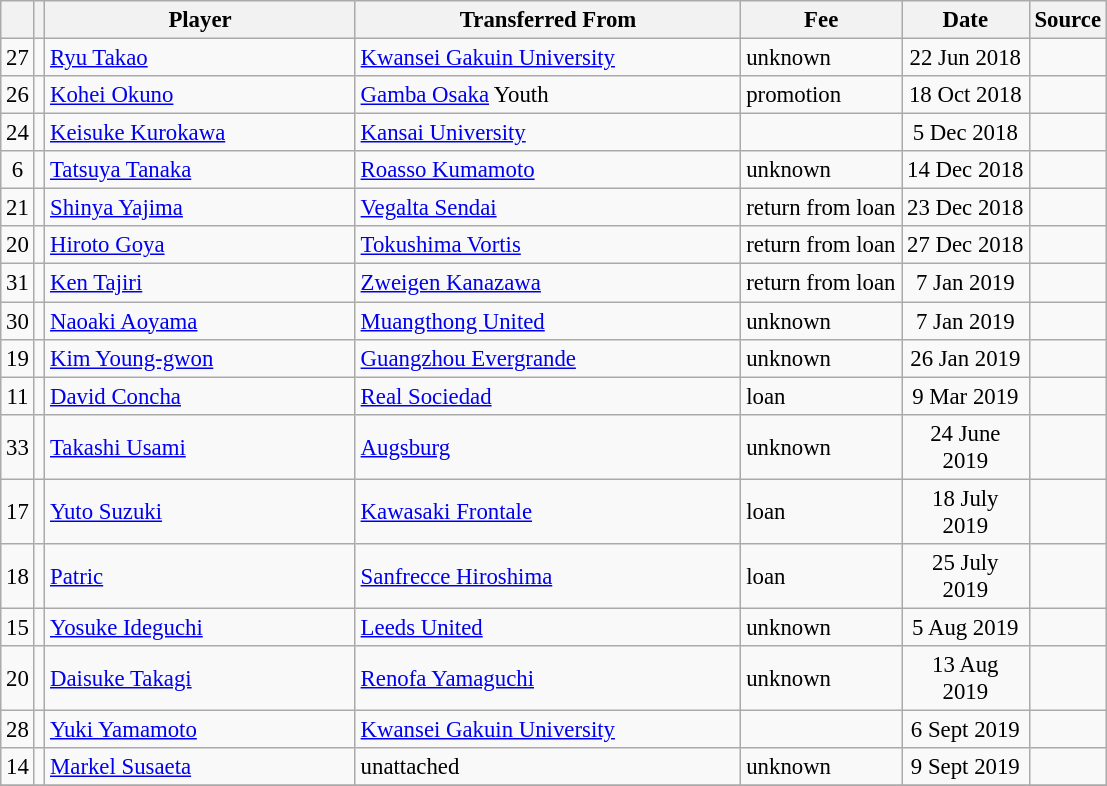<table class="wikitable plainrowheaders sortable" style="font-size:95%">
<tr>
<th></th>
<th></th>
<th scope="col" style="width:200px;">Player</th>
<th scope="col" style="width:250px;">Transferred From</th>
<th scope="col" style="width:100px;">Fee</th>
<th scope="col" style="width:78px;">Date</th>
<th>Source</th>
</tr>
<tr>
<td align=center>27</td>
<td align=center></td>
<td> <a href='#'>Ryu Takao</a></td>
<td> <a href='#'>Kwansei Gakuin University</a></td>
<td align=left>unknown</td>
<td align=center>22 Jun 2018</td>
<td align=center></td>
</tr>
<tr>
<td align=center>26</td>
<td align=center></td>
<td> <a href='#'>Kohei Okuno</a></td>
<td> <a href='#'>Gamba Osaka</a> Youth</td>
<td align=left>promotion</td>
<td align=center>18 Oct 2018</td>
<td align=center></td>
</tr>
<tr>
<td align=center>24</td>
<td align=center></td>
<td> <a href='#'>Keisuke Kurokawa</a></td>
<td> <a href='#'>Kansai University</a></td>
<td align=left></td>
<td align=center>5 Dec 2018</td>
<td align=center></td>
</tr>
<tr>
<td align=center>6</td>
<td align=center></td>
<td> <a href='#'>Tatsuya Tanaka</a></td>
<td> <a href='#'>Roasso Kumamoto</a></td>
<td align=left>unknown</td>
<td align=center>14 Dec 2018</td>
<td align=center></td>
</tr>
<tr>
<td align=center>21</td>
<td align=center></td>
<td> <a href='#'>Shinya Yajima</a></td>
<td> <a href='#'>Vegalta Sendai</a></td>
<td align=left>return from loan</td>
<td align=center>23 Dec 2018</td>
<td align=center></td>
</tr>
<tr>
<td align=center>20</td>
<td align=center></td>
<td> <a href='#'>Hiroto Goya</a></td>
<td> <a href='#'>Tokushima Vortis</a></td>
<td align=left>return from loan</td>
<td align=center>27 Dec 2018</td>
<td align=center></td>
</tr>
<tr>
<td align=center>31</td>
<td align=center></td>
<td> <a href='#'>Ken Tajiri</a></td>
<td> <a href='#'>Zweigen Kanazawa</a></td>
<td align=left>return from loan</td>
<td align=center>7 Jan 2019</td>
<td align=center></td>
</tr>
<tr>
<td align=center>30</td>
<td align=center></td>
<td> <a href='#'>Naoaki Aoyama</a></td>
<td> <a href='#'>Muangthong United</a></td>
<td align=left>unknown</td>
<td align=center>7 Jan 2019</td>
<td align=center></td>
</tr>
<tr>
<td align=center>19</td>
<td align=center></td>
<td> <a href='#'>Kim Young-gwon</a></td>
<td> <a href='#'>Guangzhou Evergrande</a></td>
<td align=left>unknown</td>
<td align=center>26 Jan 2019</td>
<td align=center></td>
</tr>
<tr>
<td align=center>11</td>
<td align=center></td>
<td> <a href='#'>David Concha</a></td>
<td> <a href='#'>Real Sociedad</a></td>
<td align=left>loan</td>
<td align=center>9 Mar 2019</td>
<td align=center></td>
</tr>
<tr>
<td align=center>33</td>
<td align=center></td>
<td> <a href='#'>Takashi Usami</a></td>
<td> <a href='#'>Augsburg</a></td>
<td align=left>unknown</td>
<td align=center>24 June 2019</td>
<td align=center></td>
</tr>
<tr>
<td align=center>17</td>
<td align=center></td>
<td> <a href='#'>Yuto Suzuki</a></td>
<td> <a href='#'>Kawasaki Frontale</a></td>
<td align=left>loan</td>
<td align=center>18 July 2019</td>
<td align=center></td>
</tr>
<tr>
<td align=center>18</td>
<td align=center></td>
<td> <a href='#'>Patric</a></td>
<td> <a href='#'>Sanfrecce Hiroshima</a></td>
<td align=left>loan</td>
<td align=center>25 July 2019</td>
<td align=center></td>
</tr>
<tr>
<td align=center>15</td>
<td align=center></td>
<td> <a href='#'>Yosuke Ideguchi</a></td>
<td> <a href='#'>Leeds United</a></td>
<td align=left>unknown</td>
<td align=center>5 Aug 2019</td>
<td align=center></td>
</tr>
<tr>
<td align=center>20</td>
<td align=center></td>
<td> <a href='#'>Daisuke Takagi</a></td>
<td> <a href='#'>Renofa Yamaguchi</a></td>
<td align=left>unknown</td>
<td align=center>13 Aug 2019</td>
<td align=center></td>
</tr>
<tr>
<td align=center>28</td>
<td align=center></td>
<td> <a href='#'>Yuki Yamamoto</a></td>
<td> <a href='#'>Kwansei Gakuin University</a></td>
<td align=left></td>
<td align=center>6 Sept 2019</td>
<td align=center></td>
</tr>
<tr>
<td align=center>14</td>
<td align=center></td>
<td> <a href='#'>Markel Susaeta</a></td>
<td>unattached</td>
<td align=left>unknown</td>
<td align=center>9 Sept 2019</td>
<td align=center></td>
</tr>
<tr>
</tr>
</table>
